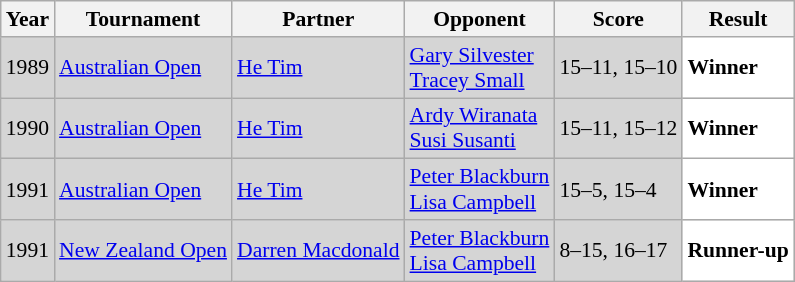<table class="sortable wikitable" style="font-size: 90%;">
<tr>
<th>Year</th>
<th>Tournament</th>
<th>Partner</th>
<th>Opponent</th>
<th>Score</th>
<th>Result</th>
</tr>
<tr style="background:#D5D5D5">
<td align="center">1989</td>
<td align="left"><a href='#'>Australian Open</a></td>
<td align="left"> <a href='#'>He Tim</a></td>
<td align="left"> <a href='#'>Gary Silvester</a><br> <a href='#'>Tracey Small</a></td>
<td align="left">15–11, 15–10</td>
<td style="text-align:left; background:white"> <strong>Winner</strong></td>
</tr>
<tr style="background:#D5D5D5">
<td align="center">1990</td>
<td align="left"><a href='#'>Australian Open</a></td>
<td align="left"> <a href='#'>He Tim</a></td>
<td align="left"> <a href='#'>Ardy Wiranata</a><br> <a href='#'>Susi Susanti</a></td>
<td align="left">15–11, 15–12</td>
<td style="text-align:left; background:white"> <strong>Winner</strong></td>
</tr>
<tr style="background:#D5D5D5">
<td align="center">1991</td>
<td align="left"><a href='#'>Australian Open</a></td>
<td align="left"> <a href='#'>He Tim</a></td>
<td align="left"> <a href='#'>Peter Blackburn</a><br> <a href='#'>Lisa Campbell</a></td>
<td align="left">15–5, 15–4</td>
<td style="text-align:left; background:white"> <strong>Winner</strong></td>
</tr>
<tr style="background:#D5D5D5">
<td align="center">1991</td>
<td align="left"><a href='#'>New Zealand Open</a></td>
<td align="left"> <a href='#'>Darren Macdonald</a></td>
<td align="left"> <a href='#'>Peter Blackburn</a><br> <a href='#'>Lisa Campbell</a></td>
<td align="left">8–15, 16–17</td>
<td style="text-align:left; background:white"> <strong>Runner-up</strong></td>
</tr>
</table>
